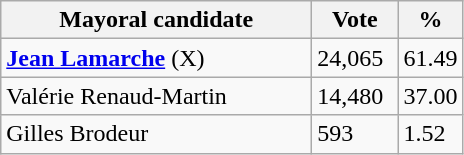<table class="wikitable">
<tr>
<th bgcolor="#DDDDFF" width="200px">Mayoral candidate</th>
<th bgcolor="#DDDDFF" width="50px">Vote</th>
<th bgcolor="#DDDDFF" width="30px">%</th>
</tr>
<tr>
<td><strong><a href='#'>Jean Lamarche</a></strong> (X)</td>
<td>24,065</td>
<td>61.49</td>
</tr>
<tr>
<td>Valérie Renaud-Martin</td>
<td>14,480</td>
<td>37.00</td>
</tr>
<tr>
<td>Gilles Brodeur</td>
<td>593</td>
<td>1.52</td>
</tr>
</table>
